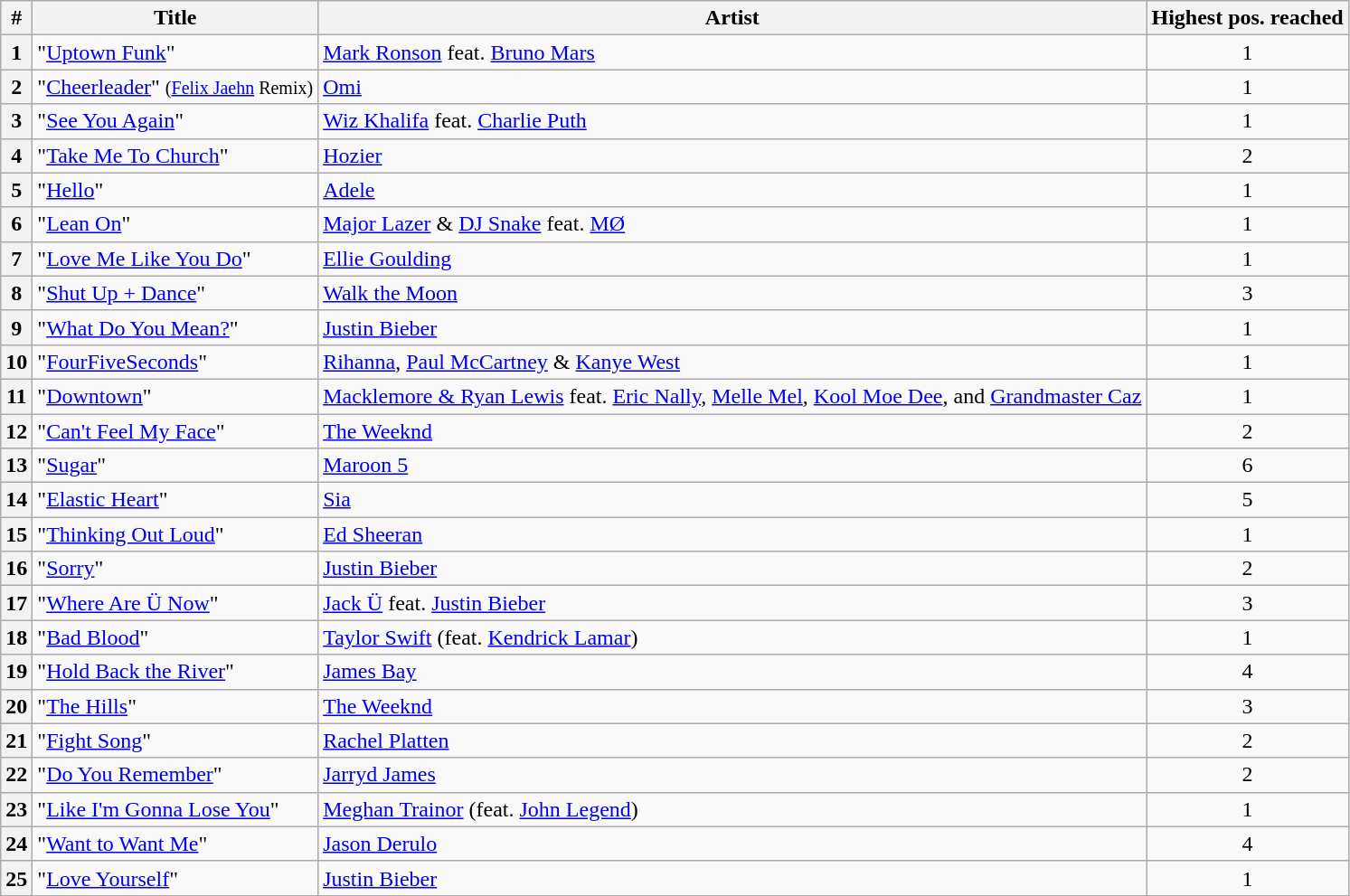<table class="wikitable sortable">
<tr>
<th scope="col">#</th>
<th scope="col">Title</th>
<th scope="col">Artist</th>
<th scope="col">Highest pos. reached</th>
</tr>
<tr>
<th scope="row">1</th>
<td>"<a href='#'>Uptown Funk</a>"</td>
<td><a href='#'>Mark Ronson</a> feat. <a href='#'>Bruno Mars</a></td>
<td style="text-align:center;">1</td>
</tr>
<tr>
<th scope="row">2</th>
<td>"<a href='#'>Cheerleader</a>" <small> (<a href='#'>Felix Jaehn</a> Remix)</small></td>
<td><a href='#'>Omi</a></td>
<td style="text-align:center;">1</td>
</tr>
<tr>
<th scope="row">3</th>
<td>"<a href='#'>See You Again</a>"</td>
<td><a href='#'>Wiz Khalifa</a> feat. <a href='#'>Charlie Puth</a></td>
<td style="text-align:center;">1</td>
</tr>
<tr>
<th scope="row">4</th>
<td>"<a href='#'>Take Me To Church</a>"</td>
<td><a href='#'>Hozier</a></td>
<td style="text-align:center;">2</td>
</tr>
<tr>
<th scope="row">5</th>
<td>"<a href='#'>Hello</a>"</td>
<td><a href='#'>Adele</a></td>
<td style="text-align:center;">1</td>
</tr>
<tr>
<th scope="row">6</th>
<td>"<a href='#'>Lean On</a>"</td>
<td><a href='#'>Major Lazer</a> & <a href='#'>DJ Snake</a> feat. <a href='#'>MØ</a></td>
<td style="text-align:center;">1</td>
</tr>
<tr>
<th scope="row">7</th>
<td>"<a href='#'>Love Me Like You Do</a>"</td>
<td><a href='#'>Ellie Goulding</a></td>
<td style="text-align:center;">1</td>
</tr>
<tr>
<th scope="row">8</th>
<td>"<a href='#'>Shut Up + Dance</a>"</td>
<td><a href='#'>Walk the Moon</a></td>
<td style="text-align:center;">3</td>
</tr>
<tr>
<th scope="row">9</th>
<td>"<a href='#'>What Do You Mean?</a>"</td>
<td><a href='#'>Justin Bieber</a></td>
<td style="text-align:center;">1</td>
</tr>
<tr>
<th scope="row">10</th>
<td>"<a href='#'>FourFiveSeconds</a>"</td>
<td><a href='#'>Rihanna</a>, <a href='#'>Paul McCartney</a> & <a href='#'>Kanye West</a></td>
<td style="text-align:center;">1</td>
</tr>
<tr>
<th scope="row">11</th>
<td>"<a href='#'>Downtown</a>"</td>
<td><a href='#'>Macklemore & Ryan Lewis</a> feat. <a href='#'>Eric Nally</a>, <a href='#'>Melle Mel</a>, <a href='#'>Kool Moe Dee</a>, and <a href='#'>Grandmaster Caz</a></td>
<td style="text-align:center;">1</td>
</tr>
<tr>
<th scope="row">12</th>
<td>"<a href='#'>Can't Feel My Face</a>"</td>
<td><a href='#'>The Weeknd</a></td>
<td style="text-align:center;">2</td>
</tr>
<tr>
<th scope="row">13</th>
<td>"<a href='#'>Sugar</a>"</td>
<td><a href='#'>Maroon 5</a></td>
<td style="text-align:center;">6</td>
</tr>
<tr>
<th scope="row">14</th>
<td>"<a href='#'>Elastic Heart</a>"</td>
<td><a href='#'>Sia</a></td>
<td style="text-align:center;">5</td>
</tr>
<tr>
<th scope="row">15</th>
<td>"<a href='#'>Thinking Out Loud</a>"</td>
<td><a href='#'>Ed Sheeran</a></td>
<td style="text-align:center;">1</td>
</tr>
<tr>
<th scope="row">16</th>
<td>"<a href='#'>Sorry</a>"</td>
<td><a href='#'>Justin Bieber</a></td>
<td style="text-align:center;">2</td>
</tr>
<tr>
<th scope="row">17</th>
<td>"<a href='#'>Where Are Ü Now</a>"</td>
<td><a href='#'>Jack Ü</a> feat. <a href='#'>Justin Bieber</a></td>
<td style="text-align:center;">3</td>
</tr>
<tr>
<th scope="row">18</th>
<td>"<a href='#'>Bad Blood</a>"</td>
<td><a href='#'>Taylor Swift</a> (feat. <a href='#'>Kendrick Lamar</a>)</td>
<td style="text-align:center;">1</td>
</tr>
<tr>
<th scope="row">19</th>
<td>"<a href='#'>Hold Back the River</a>"</td>
<td><a href='#'>James Bay</a></td>
<td style="text-align:center;">4</td>
</tr>
<tr>
<th scope="row">20</th>
<td>"<a href='#'>The Hills</a>"</td>
<td><a href='#'>The Weeknd</a></td>
<td style="text-align:center;">3</td>
</tr>
<tr>
<th scope="row">21</th>
<td>"<a href='#'>Fight Song</a>"</td>
<td><a href='#'>Rachel Platten</a></td>
<td style="text-align:center;">2</td>
</tr>
<tr>
<th scope="row">22</th>
<td>"<a href='#'>Do You Remember</a>"</td>
<td><a href='#'>Jarryd James</a></td>
<td style="text-align:center;">2</td>
</tr>
<tr>
<th scope="row">23</th>
<td>"<a href='#'>Like I'm Gonna Lose You</a>"</td>
<td><a href='#'>Meghan Trainor</a> (feat. <a href='#'>John Legend</a>)</td>
<td style="text-align:center;">1</td>
</tr>
<tr>
<th scope="row">24</th>
<td>"<a href='#'>Want to Want Me</a>"</td>
<td><a href='#'>Jason Derulo</a></td>
<td style="text-align:center;">4</td>
</tr>
<tr>
<th scope="row">25</th>
<td>"<a href='#'>Love Yourself</a>"</td>
<td><a href='#'>Justin Bieber</a></td>
<td style="text-align:center;">1</td>
</tr>
</table>
